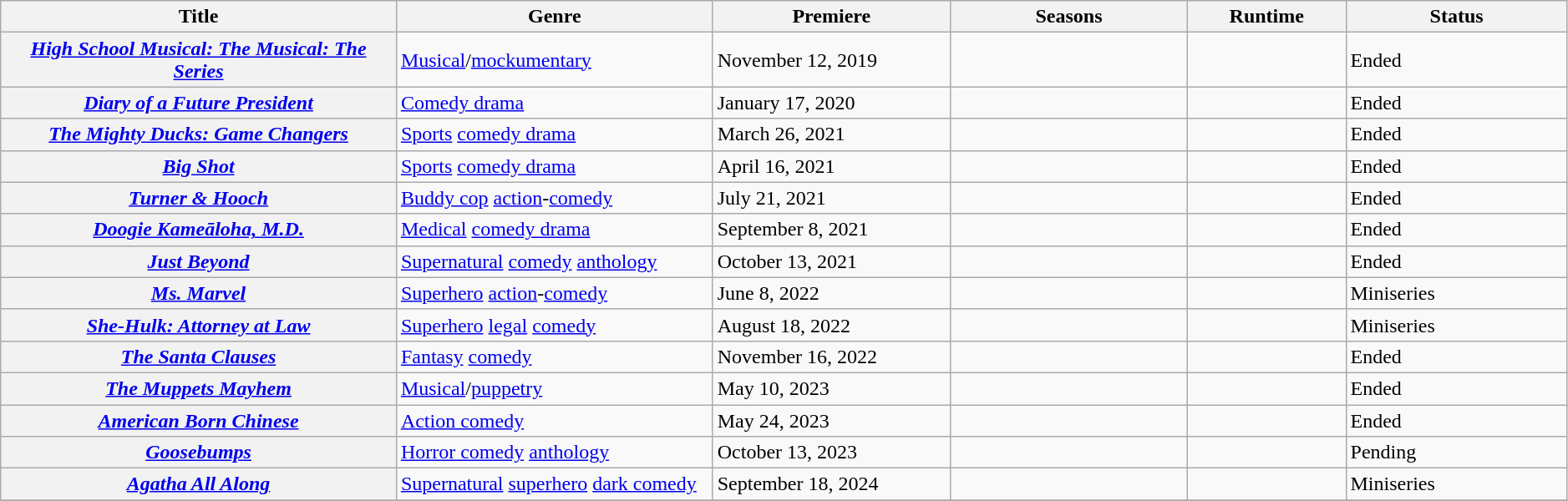<table class="wikitable plainrowheaders sortable" style="width:99%;">
<tr>
<th scope="col" style="width:25%;">Title</th>
<th scope="col" style="width:20%;">Genre</th>
<th scope="col" style="width:15%;">Premiere</th>
<th scope="col" style="width:15%;">Seasons</th>
<th scope="col" style="width:10%;">Runtime</th>
<th scope="col" style="width:14%;">Status</th>
</tr>
<tr>
<th scope="row"><em><a href='#'>High School Musical: The Musical: The Series</a></em></th>
<td><a href='#'>Musical</a>/<a href='#'>mockumentary</a></td>
<td>November 12, 2019</td>
<td></td>
<td></td>
<td>Ended</td>
</tr>
<tr>
<th scope="row"><em><a href='#'>Diary of a Future President</a></em></th>
<td><a href='#'>Comedy drama</a></td>
<td>January 17, 2020</td>
<td></td>
<td></td>
<td>Ended</td>
</tr>
<tr>
<th scope="row"><em><a href='#'>The Mighty Ducks: Game Changers</a></em></th>
<td><a href='#'>Sports</a> <a href='#'>comedy drama</a></td>
<td>March 26, 2021</td>
<td></td>
<td></td>
<td>Ended</td>
</tr>
<tr>
<th scope="row"><em><a href='#'>Big Shot</a></em></th>
<td><a href='#'>Sports</a> <a href='#'>comedy drama</a></td>
<td>April 16, 2021</td>
<td></td>
<td></td>
<td>Ended</td>
</tr>
<tr>
<th scope="row"><em><a href='#'>Turner & Hooch</a></em></th>
<td><a href='#'>Buddy cop</a> <a href='#'>action</a>-<a href='#'>comedy</a></td>
<td>July 21, 2021</td>
<td></td>
<td></td>
<td>Ended</td>
</tr>
<tr>
<th scope="row"><em><a href='#'>Doogie Kameāloha, M.D.</a></em></th>
<td><a href='#'>Medical</a> <a href='#'>comedy drama</a></td>
<td>September 8, 2021</td>
<td></td>
<td></td>
<td>Ended</td>
</tr>
<tr>
<th scope="row"><em><a href='#'>Just Beyond</a></em></th>
<td><a href='#'>Supernatural</a> <a href='#'>comedy</a> <a href='#'>anthology</a></td>
<td>October 13, 2021</td>
<td></td>
<td></td>
<td>Ended</td>
</tr>
<tr>
<th scope="row"><em><a href='#'>Ms. Marvel</a></em></th>
<td><a href='#'>Superhero</a> <a href='#'>action</a>-<a href='#'>comedy</a></td>
<td>June 8, 2022</td>
<td></td>
<td></td>
<td>Miniseries</td>
</tr>
<tr>
<th scope="row"><em><a href='#'>She-Hulk: Attorney at Law</a></em></th>
<td><a href='#'>Superhero</a> <a href='#'>legal</a> <a href='#'>comedy</a></td>
<td>August 18, 2022</td>
<td></td>
<td></td>
<td>Miniseries</td>
</tr>
<tr>
<th scope="row"><em><a href='#'>The Santa Clauses</a></em></th>
<td><a href='#'>Fantasy</a> <a href='#'>comedy</a></td>
<td>November 16, 2022</td>
<td></td>
<td></td>
<td>Ended</td>
</tr>
<tr>
<th scope="row"><em><a href='#'>The Muppets Mayhem</a></em></th>
<td><a href='#'>Musical</a>/<a href='#'>puppetry</a></td>
<td>May 10, 2023</td>
<td></td>
<td></td>
<td>Ended</td>
</tr>
<tr>
<th scope="row"><em><a href='#'>American Born Chinese</a></em></th>
<td><a href='#'>Action comedy</a></td>
<td>May 24, 2023</td>
<td></td>
<td></td>
<td>Ended</td>
</tr>
<tr>
<th scope="row"><em><a href='#'>Goosebumps</a></em></th>
<td><a href='#'>Horror comedy</a> <a href='#'>anthology</a></td>
<td>October 13, 2023</td>
<td></td>
<td></td>
<td>Pending</td>
</tr>
<tr>
<th scope="row"><em><a href='#'>Agatha All Along</a></em></th>
<td><a href='#'>Supernatural</a> <a href='#'>superhero</a> <a href='#'>dark comedy</a></td>
<td>September 18, 2024</td>
<td></td>
<td></td>
<td>Miniseries</td>
</tr>
<tr>
</tr>
</table>
